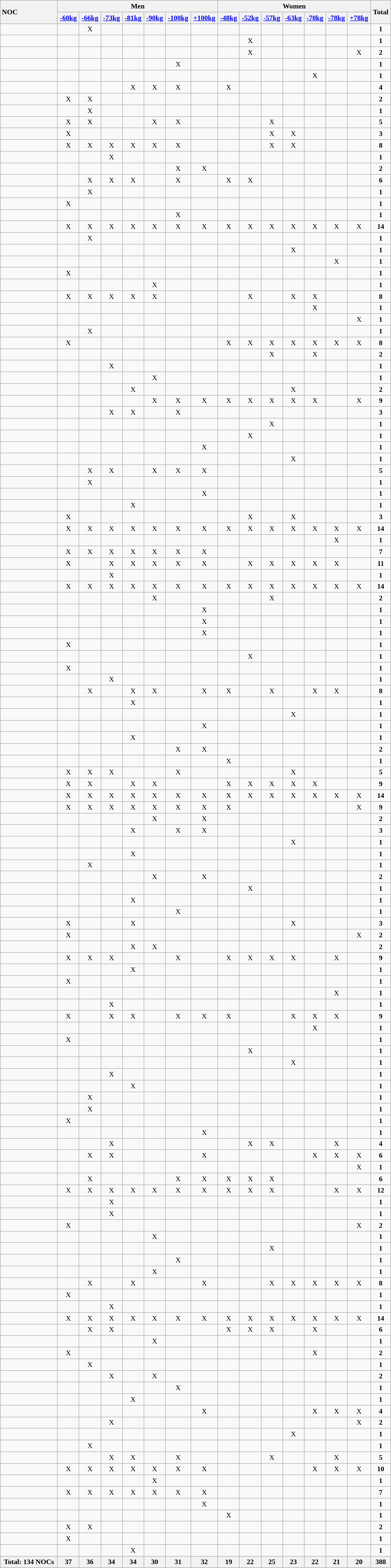<table class="wikitable sortable" width=800 style="text-align:center; font-size:90%">
<tr>
<th rowspan="2" style="text-align:left;">NOC</th>
<th colspan="7">Men</th>
<th colspan="7">Women</th>
<th rowspan="2">Total</th>
</tr>
<tr>
<th><a href='#'>-60kg</a></th>
<th><a href='#'>-66kg</a></th>
<th><a href='#'>-73kg</a></th>
<th><a href='#'>-81kg</a></th>
<th><a href='#'>-90kg</a></th>
<th><a href='#'>-100kg</a></th>
<th><a href='#'>+100kg</a></th>
<th><a href='#'>-48kg</a></th>
<th><a href='#'>-52kg</a></th>
<th><a href='#'>-57kg</a></th>
<th><a href='#'>-63kg</a></th>
<th><a href='#'>-70kg</a></th>
<th><a href='#'>-78kg</a></th>
<th><a href='#'>+78kg</a></th>
</tr>
<tr>
<td style="text-align:left;"></td>
<td></td>
<td>X</td>
<td></td>
<td></td>
<td></td>
<td></td>
<td></td>
<td></td>
<td></td>
<td></td>
<td></td>
<td></td>
<td></td>
<td></td>
<td><strong>1</strong></td>
</tr>
<tr>
<td style="text-align:left;"></td>
<td></td>
<td></td>
<td></td>
<td></td>
<td></td>
<td></td>
<td></td>
<td></td>
<td>X</td>
<td></td>
<td></td>
<td></td>
<td></td>
<td></td>
<td><strong>1</strong></td>
</tr>
<tr>
<td style="text-align:left;"></td>
<td></td>
<td></td>
<td></td>
<td></td>
<td></td>
<td></td>
<td></td>
<td></td>
<td>X</td>
<td></td>
<td></td>
<td></td>
<td></td>
<td>X</td>
<td><strong>2</strong></td>
</tr>
<tr>
<td style="text-align:left;"></td>
<td></td>
<td></td>
<td></td>
<td></td>
<td></td>
<td>X</td>
<td></td>
<td></td>
<td></td>
<td></td>
<td></td>
<td></td>
<td></td>
<td></td>
<td><strong>1</strong></td>
</tr>
<tr>
<td style="text-align:left;"></td>
<td></td>
<td></td>
<td></td>
<td></td>
<td></td>
<td></td>
<td></td>
<td></td>
<td></td>
<td></td>
<td></td>
<td>X</td>
<td></td>
<td></td>
<td><strong>1</strong></td>
</tr>
<tr>
<td style="text-align:left;"></td>
<td></td>
<td></td>
<td></td>
<td>X</td>
<td>X</td>
<td>X</td>
<td></td>
<td>X</td>
<td></td>
<td></td>
<td></td>
<td></td>
<td></td>
<td></td>
<td><strong>4</strong></td>
</tr>
<tr>
<td style="text-align:left;"></td>
<td>X</td>
<td>X</td>
<td></td>
<td></td>
<td></td>
<td></td>
<td></td>
<td></td>
<td></td>
<td></td>
<td></td>
<td></td>
<td></td>
<td></td>
<td><strong>2</strong></td>
</tr>
<tr>
<td style="text-align:left;"></td>
<td></td>
<td>X</td>
<td></td>
<td></td>
<td></td>
<td></td>
<td></td>
<td></td>
<td></td>
<td></td>
<td></td>
<td></td>
<td></td>
<td></td>
<td><strong>1</strong></td>
</tr>
<tr>
<td style="text-align:left;"></td>
<td>X</td>
<td>X</td>
<td></td>
<td></td>
<td>X</td>
<td>X</td>
<td></td>
<td></td>
<td></td>
<td>X</td>
<td></td>
<td></td>
<td></td>
<td></td>
<td><strong>5</strong></td>
</tr>
<tr>
<td style="text-align:left;"></td>
<td>X</td>
<td></td>
<td></td>
<td></td>
<td></td>
<td></td>
<td></td>
<td></td>
<td></td>
<td>X</td>
<td>X</td>
<td></td>
<td></td>
<td></td>
<td><strong>3</strong></td>
</tr>
<tr>
<td style="text-align:left;"></td>
<td>X</td>
<td>X</td>
<td>X</td>
<td>X</td>
<td>X</td>
<td>X</td>
<td></td>
<td></td>
<td></td>
<td>X</td>
<td>X</td>
<td></td>
<td></td>
<td></td>
<td><strong>8</strong></td>
</tr>
<tr>
<td style="text-align:left;"></td>
<td></td>
<td></td>
<td>X</td>
<td></td>
<td></td>
<td></td>
<td></td>
<td></td>
<td></td>
<td></td>
<td></td>
<td></td>
<td></td>
<td></td>
<td><strong>1</strong></td>
</tr>
<tr>
<td style="text-align:left;"></td>
<td></td>
<td></td>
<td></td>
<td></td>
<td></td>
<td>X</td>
<td>X</td>
<td></td>
<td></td>
<td></td>
<td></td>
<td></td>
<td></td>
<td></td>
<td><strong>2</strong></td>
</tr>
<tr>
<td style="text-align:left;"></td>
<td></td>
<td>X</td>
<td>X</td>
<td>X</td>
<td></td>
<td>X</td>
<td></td>
<td>X</td>
<td>X</td>
<td></td>
<td></td>
<td></td>
<td></td>
<td></td>
<td><strong>6</strong></td>
</tr>
<tr>
<td style="text-align:left;"></td>
<td></td>
<td>X</td>
<td></td>
<td></td>
<td></td>
<td></td>
<td></td>
<td></td>
<td></td>
<td></td>
<td></td>
<td></td>
<td></td>
<td></td>
<td><strong>1</strong></td>
</tr>
<tr>
<td style="text-align:left;"></td>
<td>X</td>
<td></td>
<td></td>
<td></td>
<td></td>
<td></td>
<td></td>
<td></td>
<td></td>
<td></td>
<td></td>
<td></td>
<td></td>
<td></td>
<td><strong>1</strong></td>
</tr>
<tr>
<td style="text-align:left;"></td>
<td></td>
<td></td>
<td></td>
<td></td>
<td></td>
<td>X</td>
<td></td>
<td></td>
<td></td>
<td></td>
<td></td>
<td></td>
<td></td>
<td></td>
<td><strong>1</strong></td>
</tr>
<tr>
<td style="text-align:left;"></td>
<td>X</td>
<td>X</td>
<td>X</td>
<td>X</td>
<td>X</td>
<td>X</td>
<td>X</td>
<td>X</td>
<td>X</td>
<td>X</td>
<td>X</td>
<td>X</td>
<td>X</td>
<td>X</td>
<td><strong>14</strong></td>
</tr>
<tr>
<td style="text-align:left;"></td>
<td></td>
<td>X</td>
<td></td>
<td></td>
<td></td>
<td></td>
<td></td>
<td></td>
<td></td>
<td></td>
<td></td>
<td></td>
<td></td>
<td></td>
<td><strong>1</strong></td>
</tr>
<tr>
<td style="text-align:left;"></td>
<td></td>
<td></td>
<td></td>
<td></td>
<td></td>
<td></td>
<td></td>
<td></td>
<td></td>
<td></td>
<td>X</td>
<td></td>
<td></td>
<td></td>
<td><strong>1</strong></td>
</tr>
<tr>
<td style="text-align:left;"></td>
<td></td>
<td></td>
<td></td>
<td></td>
<td></td>
<td></td>
<td></td>
<td></td>
<td></td>
<td></td>
<td></td>
<td></td>
<td>X</td>
<td></td>
<td><strong>1</strong></td>
</tr>
<tr>
<td style="text-align:left;"></td>
<td>X</td>
<td></td>
<td></td>
<td></td>
<td></td>
<td></td>
<td></td>
<td></td>
<td></td>
<td></td>
<td></td>
<td></td>
<td></td>
<td></td>
<td><strong>1</strong></td>
</tr>
<tr>
<td style="text-align:left;"></td>
<td></td>
<td></td>
<td></td>
<td></td>
<td>X</td>
<td></td>
<td></td>
<td></td>
<td></td>
<td></td>
<td></td>
<td></td>
<td></td>
<td></td>
<td><strong>1</strong></td>
</tr>
<tr>
<td style="text-align:left;"></td>
<td>X</td>
<td>X</td>
<td>X</td>
<td>X</td>
<td>X</td>
<td></td>
<td></td>
<td></td>
<td>X</td>
<td></td>
<td>X</td>
<td>X</td>
<td></td>
<td></td>
<td><strong>8</strong></td>
</tr>
<tr>
<td style="text-align:left;"></td>
<td></td>
<td></td>
<td></td>
<td></td>
<td></td>
<td></td>
<td></td>
<td></td>
<td></td>
<td></td>
<td></td>
<td>X</td>
<td></td>
<td></td>
<td><strong>1</strong></td>
</tr>
<tr>
<td style="text-align:left;"></td>
<td></td>
<td></td>
<td></td>
<td></td>
<td></td>
<td></td>
<td></td>
<td></td>
<td></td>
<td></td>
<td></td>
<td></td>
<td></td>
<td>X</td>
<td><strong>1</strong></td>
</tr>
<tr>
<td style="text-align:left;"></td>
<td></td>
<td>X</td>
<td></td>
<td></td>
<td></td>
<td></td>
<td></td>
<td></td>
<td></td>
<td></td>
<td></td>
<td></td>
<td></td>
<td></td>
<td><strong>1</strong></td>
</tr>
<tr>
<td style="text-align:left;"></td>
<td>X</td>
<td></td>
<td></td>
<td></td>
<td></td>
<td></td>
<td></td>
<td>X</td>
<td>X</td>
<td>X</td>
<td>X</td>
<td>X</td>
<td>X</td>
<td>X</td>
<td><strong>8</strong></td>
</tr>
<tr>
<td style="text-align:left;"></td>
<td></td>
<td></td>
<td></td>
<td></td>
<td></td>
<td></td>
<td></td>
<td></td>
<td></td>
<td>X</td>
<td></td>
<td>X</td>
<td></td>
<td></td>
<td><strong>2</strong></td>
</tr>
<tr>
<td style="text-align:left;"></td>
<td></td>
<td></td>
<td>X</td>
<td></td>
<td></td>
<td></td>
<td></td>
<td></td>
<td></td>
<td></td>
<td></td>
<td></td>
<td></td>
<td></td>
<td><strong>1</strong></td>
</tr>
<tr>
<td style="text-align:left;"></td>
<td></td>
<td></td>
<td></td>
<td></td>
<td>X</td>
<td></td>
<td></td>
<td></td>
<td></td>
<td></td>
<td></td>
<td></td>
<td></td>
<td></td>
<td><strong>1</strong></td>
</tr>
<tr>
<td style="text-align:left;"></td>
<td></td>
<td></td>
<td></td>
<td>X</td>
<td></td>
<td></td>
<td></td>
<td></td>
<td></td>
<td></td>
<td>X</td>
<td></td>
<td></td>
<td></td>
<td><strong>2</strong></td>
</tr>
<tr>
<td style="text-align:left;"></td>
<td></td>
<td></td>
<td></td>
<td></td>
<td>X</td>
<td>X</td>
<td>X</td>
<td>X</td>
<td>X</td>
<td>X</td>
<td>X</td>
<td>X</td>
<td></td>
<td>X</td>
<td><strong>9</strong></td>
</tr>
<tr>
<td style="text-align:left;"></td>
<td></td>
<td></td>
<td>X</td>
<td>X</td>
<td></td>
<td>X</td>
<td></td>
<td></td>
<td></td>
<td></td>
<td></td>
<td></td>
<td></td>
<td></td>
<td><strong>3</strong></td>
</tr>
<tr>
<td style="text-align:left;"></td>
<td></td>
<td></td>
<td></td>
<td></td>
<td></td>
<td></td>
<td></td>
<td></td>
<td></td>
<td>X</td>
<td></td>
<td></td>
<td></td>
<td></td>
<td><strong>1</strong></td>
</tr>
<tr>
<td style="text-align:left;"></td>
<td></td>
<td></td>
<td></td>
<td></td>
<td></td>
<td></td>
<td></td>
<td></td>
<td>X</td>
<td></td>
<td></td>
<td></td>
<td></td>
<td></td>
<td><strong>1</strong></td>
</tr>
<tr>
<td style="text-align:left;"></td>
<td></td>
<td></td>
<td></td>
<td></td>
<td></td>
<td></td>
<td>X</td>
<td></td>
<td></td>
<td></td>
<td></td>
<td></td>
<td></td>
<td></td>
<td><strong>1</strong></td>
</tr>
<tr>
<td style="text-align:left;"></td>
<td></td>
<td></td>
<td></td>
<td></td>
<td></td>
<td></td>
<td></td>
<td></td>
<td></td>
<td></td>
<td>X</td>
<td></td>
<td></td>
<td></td>
<td><strong>1</strong></td>
</tr>
<tr>
<td style="text-align:left;"></td>
<td></td>
<td>X</td>
<td>X</td>
<td></td>
<td>X</td>
<td>X</td>
<td>X</td>
<td></td>
<td></td>
<td></td>
<td></td>
<td></td>
<td></td>
<td></td>
<td><strong>5</strong></td>
</tr>
<tr>
<td style="text-align:left;"></td>
<td></td>
<td>X</td>
<td></td>
<td></td>
<td></td>
<td></td>
<td></td>
<td></td>
<td></td>
<td></td>
<td></td>
<td></td>
<td></td>
<td></td>
<td><strong>1</strong></td>
</tr>
<tr>
<td style="text-align:left;"></td>
<td></td>
<td></td>
<td></td>
<td></td>
<td></td>
<td></td>
<td>X</td>
<td></td>
<td></td>
<td></td>
<td></td>
<td></td>
<td></td>
<td></td>
<td><strong>1</strong></td>
</tr>
<tr>
<td style="text-align:left;"></td>
<td></td>
<td></td>
<td></td>
<td>X</td>
<td></td>
<td></td>
<td></td>
<td></td>
<td></td>
<td></td>
<td></td>
<td></td>
<td></td>
<td></td>
<td><strong>1</strong></td>
</tr>
<tr>
<td style="text-align:left;"></td>
<td>X</td>
<td></td>
<td></td>
<td></td>
<td></td>
<td></td>
<td></td>
<td></td>
<td>X</td>
<td></td>
<td>X</td>
<td></td>
<td></td>
<td></td>
<td><strong>3</strong></td>
</tr>
<tr>
<td style="text-align:left;"></td>
<td>X</td>
<td>X</td>
<td>X</td>
<td>X</td>
<td>X</td>
<td>X</td>
<td>X</td>
<td>X</td>
<td>X</td>
<td>X</td>
<td>X</td>
<td>X</td>
<td>X</td>
<td>X</td>
<td><strong>14</strong></td>
</tr>
<tr>
<td style="text-align:left;"></td>
<td></td>
<td></td>
<td></td>
<td></td>
<td></td>
<td></td>
<td></td>
<td></td>
<td></td>
<td></td>
<td></td>
<td></td>
<td>X</td>
<td></td>
<td><strong>1</strong></td>
</tr>
<tr>
<td style="text-align:left;"></td>
<td>X</td>
<td>X</td>
<td>X</td>
<td>X</td>
<td>X</td>
<td>X</td>
<td>X</td>
<td></td>
<td></td>
<td></td>
<td></td>
<td></td>
<td></td>
<td></td>
<td><strong>7</strong></td>
</tr>
<tr>
<td style="text-align:left;"></td>
<td>X</td>
<td></td>
<td>X</td>
<td>X</td>
<td>X</td>
<td>X</td>
<td>X</td>
<td></td>
<td>X</td>
<td>X</td>
<td>X</td>
<td>X</td>
<td>X</td>
<td></td>
<td><strong>11</strong></td>
</tr>
<tr>
<td style="text-align:left;"></td>
<td></td>
<td></td>
<td>X</td>
<td></td>
<td></td>
<td></td>
<td></td>
<td></td>
<td></td>
<td></td>
<td></td>
<td></td>
<td></td>
<td></td>
<td><strong>1</strong></td>
</tr>
<tr>
<td style="text-align:left;"></td>
<td>X</td>
<td>X</td>
<td>X</td>
<td>X</td>
<td>X</td>
<td>X</td>
<td>X</td>
<td>X</td>
<td>X</td>
<td>X</td>
<td>X</td>
<td>X</td>
<td>X</td>
<td>X</td>
<td><strong>14</strong></td>
</tr>
<tr>
<td style="text-align:left;"></td>
<td></td>
<td></td>
<td></td>
<td></td>
<td>X</td>
<td></td>
<td></td>
<td></td>
<td></td>
<td>X</td>
<td></td>
<td></td>
<td></td>
<td></td>
<td><strong>2</strong></td>
</tr>
<tr>
<td style="text-align:left;"></td>
<td></td>
<td></td>
<td></td>
<td></td>
<td></td>
<td></td>
<td>X</td>
<td></td>
<td></td>
<td></td>
<td></td>
<td></td>
<td></td>
<td></td>
<td><strong>1</strong></td>
</tr>
<tr>
<td style="text-align:left;"></td>
<td></td>
<td></td>
<td></td>
<td></td>
<td></td>
<td></td>
<td>X</td>
<td></td>
<td></td>
<td></td>
<td></td>
<td></td>
<td></td>
<td></td>
<td><strong>1</strong></td>
</tr>
<tr>
<td style="text-align:left;"></td>
<td></td>
<td></td>
<td></td>
<td></td>
<td></td>
<td></td>
<td>X</td>
<td></td>
<td></td>
<td></td>
<td></td>
<td></td>
<td></td>
<td></td>
<td><strong>1</strong></td>
</tr>
<tr>
<td style="text-align:left;"></td>
<td>X</td>
<td></td>
<td></td>
<td></td>
<td></td>
<td></td>
<td></td>
<td></td>
<td></td>
<td></td>
<td></td>
<td></td>
<td></td>
<td></td>
<td><strong>1</strong></td>
</tr>
<tr>
<td style="text-align:left;"></td>
<td></td>
<td></td>
<td></td>
<td></td>
<td></td>
<td></td>
<td></td>
<td></td>
<td>X</td>
<td></td>
<td></td>
<td></td>
<td></td>
<td></td>
<td><strong>1</strong></td>
</tr>
<tr>
<td style="text-align:left;"></td>
<td>X</td>
<td></td>
<td></td>
<td></td>
<td></td>
<td></td>
<td></td>
<td></td>
<td></td>
<td></td>
<td></td>
<td></td>
<td></td>
<td></td>
<td><strong>1</strong></td>
</tr>
<tr>
<td style="text-align:left;"></td>
<td></td>
<td></td>
<td>X</td>
<td></td>
<td></td>
<td></td>
<td></td>
<td></td>
<td></td>
<td></td>
<td></td>
<td></td>
<td></td>
<td></td>
<td><strong>1</strong></td>
</tr>
<tr>
<td style="text-align:left;"></td>
<td></td>
<td>X</td>
<td></td>
<td>X</td>
<td>X</td>
<td></td>
<td>X</td>
<td>X</td>
<td></td>
<td>X</td>
<td></td>
<td>X</td>
<td>X</td>
<td></td>
<td><strong>8</strong></td>
</tr>
<tr>
<td style="text-align:left;"></td>
<td></td>
<td></td>
<td></td>
<td>X</td>
<td></td>
<td></td>
<td></td>
<td></td>
<td></td>
<td></td>
<td></td>
<td></td>
<td></td>
<td></td>
<td><strong>1</strong></td>
</tr>
<tr>
<td style="text-align:left;"></td>
<td></td>
<td></td>
<td></td>
<td></td>
<td></td>
<td></td>
<td></td>
<td></td>
<td></td>
<td></td>
<td>X</td>
<td></td>
<td></td>
<td></td>
<td><strong>1</strong></td>
</tr>
<tr>
<td style="text-align:left;"></td>
<td></td>
<td></td>
<td></td>
<td></td>
<td></td>
<td></td>
<td>X</td>
<td></td>
<td></td>
<td></td>
<td></td>
<td></td>
<td></td>
<td></td>
<td><strong>1</strong></td>
</tr>
<tr>
<td style="text-align:left;"></td>
<td></td>
<td></td>
<td></td>
<td>X</td>
<td></td>
<td></td>
<td></td>
<td></td>
<td></td>
<td></td>
<td></td>
<td></td>
<td></td>
<td></td>
<td><strong>1</strong></td>
</tr>
<tr>
<td style="text-align:left;"></td>
<td></td>
<td></td>
<td></td>
<td></td>
<td></td>
<td>X</td>
<td>X</td>
<td></td>
<td></td>
<td></td>
<td></td>
<td></td>
<td></td>
<td></td>
<td><strong>2</strong></td>
</tr>
<tr>
<td style="text-align:left;"></td>
<td></td>
<td></td>
<td></td>
<td></td>
<td></td>
<td></td>
<td></td>
<td>X</td>
<td></td>
<td></td>
<td></td>
<td></td>
<td></td>
<td></td>
<td><strong>1</strong></td>
</tr>
<tr>
<td style="text-align:left;"></td>
<td>X</td>
<td>X</td>
<td>X</td>
<td></td>
<td></td>
<td>X</td>
<td></td>
<td></td>
<td></td>
<td></td>
<td>X</td>
<td></td>
<td></td>
<td></td>
<td><strong>5</strong></td>
</tr>
<tr>
<td style="text-align:left;"></td>
<td>X</td>
<td>X</td>
<td></td>
<td>X</td>
<td>X</td>
<td></td>
<td></td>
<td>X</td>
<td>X</td>
<td>X</td>
<td>X</td>
<td>X</td>
<td></td>
<td></td>
<td><strong>9</strong></td>
</tr>
<tr>
<td style="text-align:left;"></td>
<td>X</td>
<td>X</td>
<td>X</td>
<td>X</td>
<td>X</td>
<td>X</td>
<td>X</td>
<td>X</td>
<td>X</td>
<td>X</td>
<td>X</td>
<td>X</td>
<td>X</td>
<td>X</td>
<td><strong>14</strong></td>
</tr>
<tr>
<td style="text-align:left;"></td>
<td>X</td>
<td>X</td>
<td>X</td>
<td>X</td>
<td>X</td>
<td>X</td>
<td>X</td>
<td>X</td>
<td></td>
<td></td>
<td></td>
<td></td>
<td></td>
<td>X</td>
<td><strong>9</strong></td>
</tr>
<tr>
<td style="text-align:left;"></td>
<td></td>
<td></td>
<td></td>
<td></td>
<td>X</td>
<td></td>
<td>X</td>
<td></td>
<td></td>
<td></td>
<td></td>
<td></td>
<td></td>
<td></td>
<td><strong>2</strong></td>
</tr>
<tr>
<td style="text-align:left;"></td>
<td></td>
<td></td>
<td></td>
<td>X</td>
<td></td>
<td>X</td>
<td>X</td>
<td></td>
<td></td>
<td></td>
<td></td>
<td></td>
<td></td>
<td></td>
<td><strong>3</strong></td>
</tr>
<tr>
<td style="text-align:left;"></td>
<td></td>
<td></td>
<td></td>
<td></td>
<td></td>
<td></td>
<td></td>
<td></td>
<td></td>
<td></td>
<td>X</td>
<td></td>
<td></td>
<td></td>
<td><strong>1</strong></td>
</tr>
<tr>
<td style="text-align:left;"></td>
<td></td>
<td></td>
<td></td>
<td>X</td>
<td></td>
<td></td>
<td></td>
<td></td>
<td></td>
<td></td>
<td></td>
<td></td>
<td></td>
<td></td>
<td><strong>1</strong></td>
</tr>
<tr>
<td style="text-align:left;"></td>
<td></td>
<td>X</td>
<td></td>
<td></td>
<td></td>
<td></td>
<td></td>
<td></td>
<td></td>
<td></td>
<td></td>
<td></td>
<td></td>
<td></td>
<td><strong>1</strong></td>
</tr>
<tr>
<td style="text-align:left;"></td>
<td></td>
<td></td>
<td></td>
<td></td>
<td>X</td>
<td></td>
<td>X</td>
<td></td>
<td></td>
<td></td>
<td></td>
<td></td>
<td></td>
<td></td>
<td><strong>2</strong></td>
</tr>
<tr>
<td style="text-align:left;"></td>
<td></td>
<td></td>
<td></td>
<td></td>
<td></td>
<td></td>
<td></td>
<td></td>
<td>X</td>
<td></td>
<td></td>
<td></td>
<td></td>
<td></td>
<td><strong>1</strong></td>
</tr>
<tr>
<td style="text-align:left;"></td>
<td></td>
<td></td>
<td></td>
<td>X</td>
<td></td>
<td></td>
<td></td>
<td></td>
<td></td>
<td></td>
<td></td>
<td></td>
<td></td>
<td></td>
<td><strong>1</strong></td>
</tr>
<tr>
<td style="text-align:left;"></td>
<td></td>
<td></td>
<td></td>
<td></td>
<td></td>
<td>X</td>
<td></td>
<td></td>
<td></td>
<td></td>
<td></td>
<td></td>
<td></td>
<td></td>
<td><strong>1</strong></td>
</tr>
<tr>
<td style="text-align:left;"></td>
<td>X</td>
<td></td>
<td></td>
<td>X</td>
<td></td>
<td></td>
<td></td>
<td></td>
<td></td>
<td></td>
<td>X</td>
<td></td>
<td></td>
<td></td>
<td><strong>3</strong></td>
</tr>
<tr>
<td style="text-align:left;"></td>
<td>X</td>
<td></td>
<td></td>
<td></td>
<td></td>
<td></td>
<td></td>
<td></td>
<td></td>
<td></td>
<td></td>
<td></td>
<td></td>
<td>X</td>
<td><strong>2</strong></td>
</tr>
<tr>
<td style="text-align:left;"></td>
<td></td>
<td></td>
<td></td>
<td>X</td>
<td>X</td>
<td></td>
<td></td>
<td></td>
<td></td>
<td></td>
<td></td>
<td></td>
<td></td>
<td></td>
<td><strong>2</strong></td>
</tr>
<tr>
<td style="text-align:left;"></td>
<td>X</td>
<td>X</td>
<td>X</td>
<td></td>
<td></td>
<td>X</td>
<td></td>
<td>X</td>
<td>X</td>
<td>X</td>
<td>X</td>
<td></td>
<td>X</td>
<td></td>
<td><strong>9</strong></td>
</tr>
<tr>
<td style="text-align:left;"></td>
<td></td>
<td></td>
<td></td>
<td>X</td>
<td></td>
<td></td>
<td></td>
<td></td>
<td></td>
<td></td>
<td></td>
<td></td>
<td></td>
<td></td>
<td><strong>1</strong></td>
</tr>
<tr>
<td style="text-align:left;"></td>
<td>X</td>
<td></td>
<td></td>
<td></td>
<td></td>
<td></td>
<td></td>
<td></td>
<td></td>
<td></td>
<td></td>
<td></td>
<td></td>
<td></td>
<td><strong>1</strong></td>
</tr>
<tr>
<td style="text-align:left;"></td>
<td></td>
<td></td>
<td></td>
<td></td>
<td></td>
<td></td>
<td></td>
<td></td>
<td></td>
<td></td>
<td></td>
<td></td>
<td>X</td>
<td></td>
<td><strong>1</strong></td>
</tr>
<tr>
<td style="text-align:left;"></td>
<td></td>
<td></td>
<td>X</td>
<td></td>
<td></td>
<td></td>
<td></td>
<td></td>
<td></td>
<td></td>
<td></td>
<td></td>
<td></td>
<td></td>
<td><strong>1</strong></td>
</tr>
<tr>
<td style="text-align:left;"></td>
<td>X</td>
<td></td>
<td>X</td>
<td>X</td>
<td></td>
<td>X</td>
<td>X</td>
<td>X</td>
<td></td>
<td></td>
<td>X</td>
<td>X</td>
<td>X</td>
<td></td>
<td><strong>9</strong></td>
</tr>
<tr>
<td style="text-align:left;"></td>
<td></td>
<td></td>
<td></td>
<td></td>
<td></td>
<td></td>
<td></td>
<td></td>
<td></td>
<td></td>
<td></td>
<td>X</td>
<td></td>
<td></td>
<td><strong>1</strong></td>
</tr>
<tr>
<td style="text-align:left;"></td>
<td>X</td>
<td></td>
<td></td>
<td></td>
<td></td>
<td></td>
<td></td>
<td></td>
<td></td>
<td></td>
<td></td>
<td></td>
<td></td>
<td></td>
<td><strong>1</strong></td>
</tr>
<tr>
<td style="text-align:left;"></td>
<td></td>
<td></td>
<td></td>
<td></td>
<td></td>
<td></td>
<td></td>
<td></td>
<td>X</td>
<td></td>
<td></td>
<td></td>
<td></td>
<td></td>
<td><strong>1</strong></td>
</tr>
<tr>
<td style="text-align:left;"></td>
<td></td>
<td></td>
<td></td>
<td></td>
<td></td>
<td></td>
<td></td>
<td></td>
<td></td>
<td></td>
<td>X</td>
<td></td>
<td></td>
<td></td>
<td><strong>1</strong></td>
</tr>
<tr>
<td style="text-align:left;"></td>
<td></td>
<td></td>
<td>X</td>
<td></td>
<td></td>
<td></td>
<td></td>
<td></td>
<td></td>
<td></td>
<td></td>
<td></td>
<td></td>
<td></td>
<td><strong>1</strong></td>
</tr>
<tr>
<td style="text-align:left;"></td>
<td></td>
<td></td>
<td></td>
<td>X</td>
<td></td>
<td></td>
<td></td>
<td></td>
<td></td>
<td></td>
<td></td>
<td></td>
<td></td>
<td></td>
<td><strong>1</strong></td>
</tr>
<tr>
<td style="text-align:left;"></td>
<td></td>
<td>X</td>
<td></td>
<td></td>
<td></td>
<td></td>
<td></td>
<td></td>
<td></td>
<td></td>
<td></td>
<td></td>
<td></td>
<td></td>
<td><strong>1</strong></td>
</tr>
<tr>
<td style="text-align:left;"></td>
<td></td>
<td>X</td>
<td></td>
<td></td>
<td></td>
<td></td>
<td></td>
<td></td>
<td></td>
<td></td>
<td></td>
<td></td>
<td></td>
<td></td>
<td><strong>1</strong></td>
</tr>
<tr>
<td style="text-align:left;"></td>
<td>X</td>
<td></td>
<td></td>
<td></td>
<td></td>
<td></td>
<td></td>
<td></td>
<td></td>
<td></td>
<td></td>
<td></td>
<td></td>
<td></td>
<td><strong>1</strong></td>
</tr>
<tr>
<td style="text-align:left;"></td>
<td></td>
<td></td>
<td></td>
<td></td>
<td></td>
<td></td>
<td>X</td>
<td></td>
<td></td>
<td></td>
<td></td>
<td></td>
<td></td>
<td></td>
<td><strong>1</strong></td>
</tr>
<tr>
<td style="text-align:left;"></td>
<td></td>
<td></td>
<td>X</td>
<td></td>
<td></td>
<td></td>
<td></td>
<td></td>
<td>X</td>
<td>X</td>
<td></td>
<td></td>
<td>X</td>
<td></td>
<td><strong>4</strong></td>
</tr>
<tr>
<td style="text-align:left;"></td>
<td></td>
<td>X</td>
<td>X</td>
<td></td>
<td></td>
<td></td>
<td>X</td>
<td></td>
<td></td>
<td></td>
<td></td>
<td>X</td>
<td>X</td>
<td>X</td>
<td><strong>6</strong></td>
</tr>
<tr>
<td style="text-align:left;"></td>
<td></td>
<td></td>
<td></td>
<td></td>
<td></td>
<td></td>
<td></td>
<td></td>
<td></td>
<td></td>
<td></td>
<td></td>
<td></td>
<td>X</td>
<td><strong>1</strong></td>
</tr>
<tr>
<td style="text-align:left;"></td>
<td></td>
<td>X</td>
<td></td>
<td></td>
<td></td>
<td>X</td>
<td>X</td>
<td>X</td>
<td>X</td>
<td>X</td>
<td></td>
<td></td>
<td></td>
<td></td>
<td><strong>6</strong></td>
</tr>
<tr>
<td style="text-align:left;"></td>
<td>X</td>
<td>X</td>
<td>X</td>
<td>X</td>
<td>X</td>
<td>X</td>
<td>X</td>
<td>X</td>
<td>X</td>
<td>X</td>
<td></td>
<td></td>
<td>X</td>
<td>X</td>
<td><strong>12</strong></td>
</tr>
<tr>
<td style="text-align:left;"></td>
<td></td>
<td></td>
<td>X</td>
<td></td>
<td></td>
<td></td>
<td></td>
<td></td>
<td></td>
<td></td>
<td></td>
<td></td>
<td></td>
<td></td>
<td><strong>1</strong></td>
</tr>
<tr>
<td style="text-align:left;"></td>
<td></td>
<td></td>
<td>X</td>
<td></td>
<td></td>
<td></td>
<td></td>
<td></td>
<td></td>
<td></td>
<td></td>
<td></td>
<td></td>
<td></td>
<td><strong>1</strong></td>
</tr>
<tr>
<td style="text-align:left;"></td>
<td>X</td>
<td></td>
<td></td>
<td></td>
<td></td>
<td></td>
<td></td>
<td></td>
<td></td>
<td></td>
<td></td>
<td></td>
<td></td>
<td>X</td>
<td><strong>2</strong></td>
</tr>
<tr>
<td style="text-align:left;"></td>
<td></td>
<td></td>
<td></td>
<td></td>
<td>X</td>
<td></td>
<td></td>
<td></td>
<td></td>
<td></td>
<td></td>
<td></td>
<td></td>
<td></td>
<td><strong>1</strong></td>
</tr>
<tr>
<td style="text-align:left;"></td>
<td></td>
<td></td>
<td></td>
<td></td>
<td></td>
<td></td>
<td></td>
<td></td>
<td></td>
<td>X</td>
<td></td>
<td></td>
<td></td>
<td></td>
<td><strong>1</strong></td>
</tr>
<tr>
<td style="text-align:left;"></td>
<td></td>
<td></td>
<td></td>
<td></td>
<td></td>
<td>X</td>
<td></td>
<td></td>
<td></td>
<td></td>
<td></td>
<td></td>
<td></td>
<td></td>
<td><strong>1</strong></td>
</tr>
<tr>
<td style="text-align:left;"></td>
<td></td>
<td></td>
<td></td>
<td></td>
<td>X</td>
<td></td>
<td></td>
<td></td>
<td></td>
<td></td>
<td></td>
<td></td>
<td></td>
<td></td>
<td><strong>1</strong></td>
</tr>
<tr>
<td style="text-align:left;"></td>
<td></td>
<td>X</td>
<td></td>
<td>X</td>
<td></td>
<td></td>
<td>X</td>
<td></td>
<td></td>
<td>X</td>
<td>X</td>
<td>X</td>
<td>X</td>
<td>X</td>
<td><strong>8</strong></td>
</tr>
<tr>
<td style="text-align:left;"></td>
<td>X</td>
<td></td>
<td></td>
<td></td>
<td></td>
<td></td>
<td></td>
<td></td>
<td></td>
<td></td>
<td></td>
<td></td>
<td></td>
<td></td>
<td><strong>1</strong></td>
</tr>
<tr>
<td style="text-align:left;"></td>
<td></td>
<td></td>
<td>X</td>
<td></td>
<td></td>
<td></td>
<td></td>
<td></td>
<td></td>
<td></td>
<td></td>
<td></td>
<td></td>
<td></td>
<td><strong>1</strong></td>
</tr>
<tr>
<td style="text-align:left;"></td>
<td>X</td>
<td>X</td>
<td>X</td>
<td>X</td>
<td>X</td>
<td>X</td>
<td>X</td>
<td>X</td>
<td>X</td>
<td>X</td>
<td>X</td>
<td>X</td>
<td>X</td>
<td>X</td>
<td><strong>14</strong></td>
</tr>
<tr>
<td style="text-align:left;"></td>
<td></td>
<td>X</td>
<td>X</td>
<td></td>
<td></td>
<td></td>
<td></td>
<td>X</td>
<td>X</td>
<td>X</td>
<td></td>
<td>X</td>
<td></td>
<td></td>
<td><strong>6</strong></td>
</tr>
<tr>
<td style="text-align:left;"></td>
<td></td>
<td></td>
<td></td>
<td></td>
<td>X</td>
<td></td>
<td></td>
<td></td>
<td></td>
<td></td>
<td></td>
<td></td>
<td></td>
<td></td>
<td><strong>1</strong></td>
</tr>
<tr>
<td style="text-align:left;"></td>
<td>X</td>
<td></td>
<td></td>
<td></td>
<td></td>
<td></td>
<td></td>
<td></td>
<td></td>
<td></td>
<td></td>
<td>X</td>
<td></td>
<td></td>
<td><strong>2</strong></td>
</tr>
<tr>
<td style="text-align:left;"></td>
<td></td>
<td>X</td>
<td></td>
<td></td>
<td></td>
<td></td>
<td></td>
<td></td>
<td></td>
<td></td>
<td></td>
<td></td>
<td></td>
<td></td>
<td><strong>1</strong></td>
</tr>
<tr>
<td style="text-align:left;"></td>
<td></td>
<td></td>
<td>X</td>
<td></td>
<td>X</td>
<td></td>
<td></td>
<td></td>
<td></td>
<td></td>
<td></td>
<td></td>
<td></td>
<td></td>
<td><strong>2</strong></td>
</tr>
<tr>
<td style="text-align:left;"></td>
<td></td>
<td></td>
<td></td>
<td></td>
<td></td>
<td>X</td>
<td></td>
<td></td>
<td></td>
<td></td>
<td></td>
<td></td>
<td></td>
<td></td>
<td><strong>1</strong></td>
</tr>
<tr>
<td style="text-align:left;"></td>
<td></td>
<td></td>
<td></td>
<td>X</td>
<td></td>
<td></td>
<td></td>
<td></td>
<td></td>
<td></td>
<td></td>
<td></td>
<td></td>
<td></td>
<td><strong>1</strong></td>
</tr>
<tr>
<td style="text-align:left;"></td>
<td></td>
<td></td>
<td></td>
<td></td>
<td></td>
<td></td>
<td>X</td>
<td></td>
<td></td>
<td></td>
<td></td>
<td>X</td>
<td>X</td>
<td>X</td>
<td><strong>4</strong></td>
</tr>
<tr>
<td style="text-align:left;"></td>
<td></td>
<td></td>
<td>X</td>
<td></td>
<td></td>
<td></td>
<td></td>
<td></td>
<td></td>
<td></td>
<td></td>
<td></td>
<td></td>
<td>X</td>
<td><strong>2</strong></td>
</tr>
<tr>
<td style="text-align:left;"></td>
<td></td>
<td></td>
<td></td>
<td></td>
<td></td>
<td></td>
<td></td>
<td></td>
<td></td>
<td></td>
<td>X</td>
<td></td>
<td></td>
<td></td>
<td><strong>1</strong></td>
</tr>
<tr>
<td style="text-align:left;"></td>
<td></td>
<td>X</td>
<td></td>
<td></td>
<td></td>
<td></td>
<td></td>
<td></td>
<td></td>
<td></td>
<td></td>
<td></td>
<td></td>
<td></td>
<td><strong>1</strong></td>
</tr>
<tr>
<td style="text-align:left;"></td>
<td></td>
<td></td>
<td>X</td>
<td>X</td>
<td></td>
<td>X</td>
<td></td>
<td></td>
<td></td>
<td>X</td>
<td></td>
<td></td>
<td>X</td>
<td></td>
<td><strong>5</strong></td>
</tr>
<tr>
<td style="text-align:left;"></td>
<td>X</td>
<td>X</td>
<td>X</td>
<td>X</td>
<td>X</td>
<td>X</td>
<td>X</td>
<td></td>
<td></td>
<td></td>
<td></td>
<td>X</td>
<td>X</td>
<td>X</td>
<td><strong>10</strong></td>
</tr>
<tr>
<td style="text-align:left;"></td>
<td></td>
<td></td>
<td></td>
<td></td>
<td>X</td>
<td></td>
<td></td>
<td></td>
<td></td>
<td></td>
<td></td>
<td></td>
<td></td>
<td></td>
<td><strong>1</strong></td>
</tr>
<tr>
<td style="text-align:left;"></td>
<td>X</td>
<td>X</td>
<td>X</td>
<td>X</td>
<td>X</td>
<td>X</td>
<td>X</td>
<td></td>
<td></td>
<td></td>
<td></td>
<td></td>
<td></td>
<td></td>
<td><strong>7</strong></td>
</tr>
<tr>
<td style="text-align:left;"></td>
<td></td>
<td></td>
<td></td>
<td></td>
<td></td>
<td></td>
<td>X</td>
<td></td>
<td></td>
<td></td>
<td></td>
<td></td>
<td></td>
<td></td>
<td><strong>1</strong></td>
</tr>
<tr>
<td style="text-align:left;"></td>
<td></td>
<td></td>
<td></td>
<td></td>
<td></td>
<td></td>
<td></td>
<td>X</td>
<td></td>
<td></td>
<td></td>
<td></td>
<td></td>
<td></td>
<td><strong>1</strong></td>
</tr>
<tr>
<td style="text-align:left;"></td>
<td>X</td>
<td>X</td>
<td></td>
<td></td>
<td></td>
<td></td>
<td></td>
<td></td>
<td></td>
<td></td>
<td></td>
<td></td>
<td></td>
<td></td>
<td><strong>2</strong></td>
</tr>
<tr>
<td style="text-align:left;"></td>
<td>X</td>
<td></td>
<td></td>
<td></td>
<td></td>
<td></td>
<td></td>
<td></td>
<td></td>
<td></td>
<td></td>
<td></td>
<td></td>
<td></td>
<td><strong>1</strong></td>
</tr>
<tr>
<td style="text-align:left;"></td>
<td></td>
<td></td>
<td></td>
<td>X</td>
<td></td>
<td></td>
<td></td>
<td></td>
<td></td>
<td></td>
<td></td>
<td></td>
<td></td>
<td></td>
<td><strong>1</strong></td>
</tr>
<tr>
<th>Total: 134 NOCs</th>
<th>37</th>
<th>36</th>
<th>34</th>
<th>34</th>
<th>30</th>
<th>31</th>
<th>32</th>
<th>19</th>
<th>22</th>
<th>25</th>
<th>23</th>
<th>22</th>
<th>21</th>
<th>20</th>
<th>388</th>
</tr>
</table>
